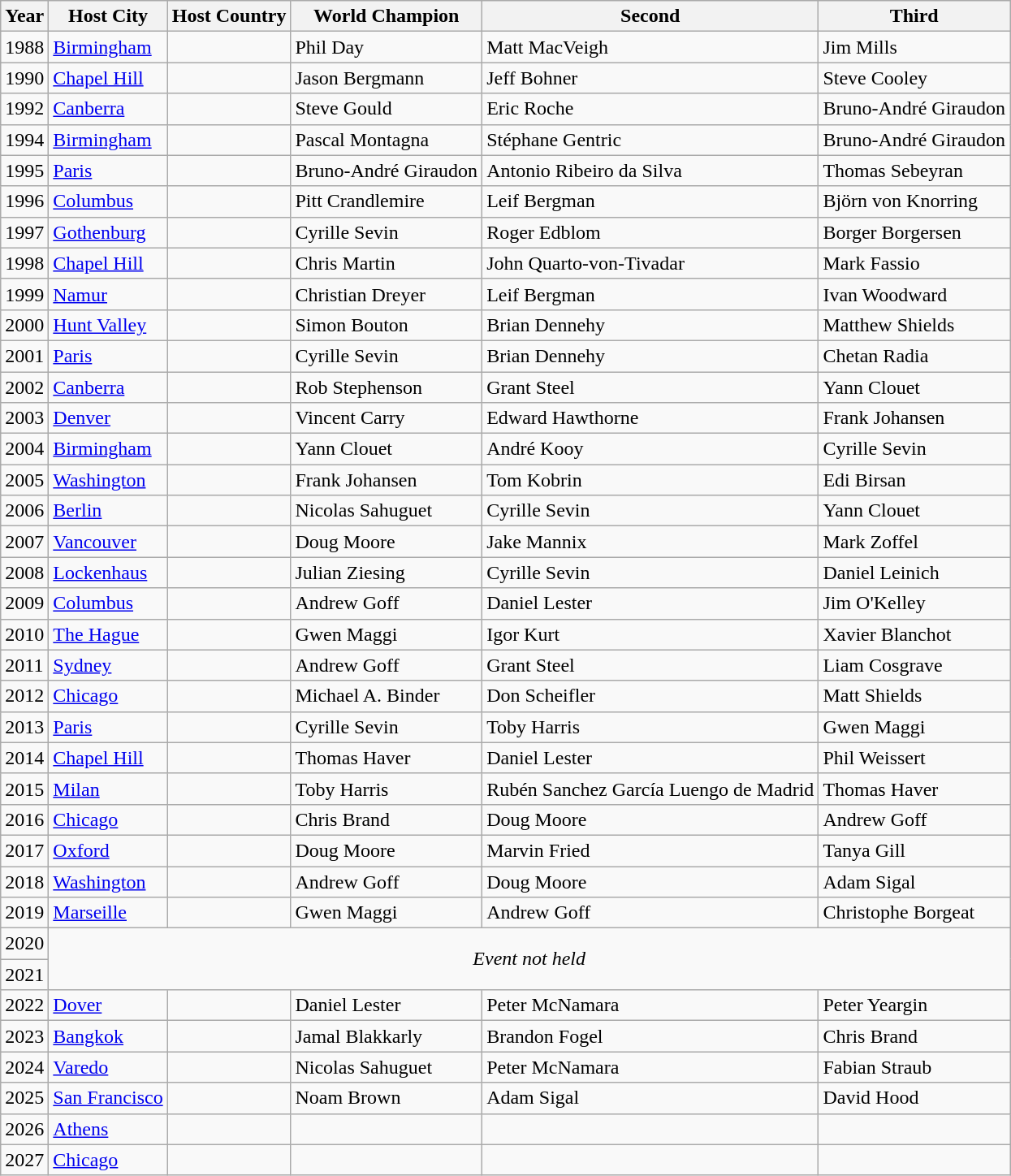<table class="wikitable sortable">
<tr>
<th>Year</th>
<th>Host City</th>
<th>Host Country</th>
<th>World Champion</th>
<th>Second</th>
<th>Third</th>
</tr>
<tr>
<td>1988</td>
<td><a href='#'>Birmingham</a></td>
<td></td>
<td> Phil Day</td>
<td> Matt MacVeigh</td>
<td> Jim Mills</td>
</tr>
<tr>
<td>1990</td>
<td><a href='#'>Chapel Hill</a></td>
<td></td>
<td> Jason Bergmann</td>
<td> Jeff Bohner</td>
<td> Steve Cooley</td>
</tr>
<tr>
<td>1992</td>
<td><a href='#'>Canberra</a></td>
<td></td>
<td> Steve Gould</td>
<td> Eric Roche</td>
<td> Bruno-André Giraudon</td>
</tr>
<tr>
<td>1994</td>
<td><a href='#'>Birmingham</a></td>
<td></td>
<td> Pascal Montagna</td>
<td> Stéphane Gentric</td>
<td> Bruno-André Giraudon</td>
</tr>
<tr>
<td>1995</td>
<td><a href='#'>Paris</a></td>
<td></td>
<td> Bruno-André Giraudon</td>
<td>  Antonio Ribeiro da Silva</td>
<td> Thomas Sebeyran</td>
</tr>
<tr>
<td>1996</td>
<td><a href='#'>Columbus</a></td>
<td></td>
<td> Pitt Crandlemire</td>
<td> Leif Bergman</td>
<td> Björn von Knorring</td>
</tr>
<tr>
<td>1997</td>
<td><a href='#'>Gothenburg</a></td>
<td></td>
<td> Cyrille Sevin</td>
<td> Roger Edblom</td>
<td> Borger Borgersen</td>
</tr>
<tr>
<td>1998</td>
<td><a href='#'>Chapel Hill</a></td>
<td></td>
<td> Chris Martin</td>
<td> John Quarto-von-Tivadar</td>
<td> Mark Fassio</td>
</tr>
<tr>
<td>1999</td>
<td><a href='#'>Namur</a></td>
<td></td>
<td> Christian Dreyer</td>
<td> Leif Bergman</td>
<td> Ivan Woodward</td>
</tr>
<tr>
<td>2000</td>
<td><a href='#'>Hunt Valley</a></td>
<td></td>
<td> Simon Bouton</td>
<td> Brian Dennehy</td>
<td> Matthew Shields</td>
</tr>
<tr>
<td>2001</td>
<td><a href='#'>Paris</a></td>
<td></td>
<td> Cyrille Sevin</td>
<td> Brian Dennehy</td>
<td> Chetan Radia</td>
</tr>
<tr>
<td>2002</td>
<td><a href='#'>Canberra</a></td>
<td></td>
<td> Rob Stephenson</td>
<td> Grant Steel</td>
<td> Yann Clouet</td>
</tr>
<tr>
<td>2003</td>
<td><a href='#'>Denver</a></td>
<td></td>
<td> Vincent Carry</td>
<td> Edward Hawthorne</td>
<td> Frank Johansen</td>
</tr>
<tr>
<td>2004</td>
<td><a href='#'>Birmingham</a></td>
<td></td>
<td> Yann Clouet</td>
<td> André Kooy</td>
<td> Cyrille Sevin</td>
</tr>
<tr>
<td>2005</td>
<td><a href='#'>Washington</a></td>
<td></td>
<td> Frank Johansen</td>
<td> Tom Kobrin</td>
<td> Edi Birsan</td>
</tr>
<tr>
<td>2006</td>
<td><a href='#'>Berlin</a></td>
<td></td>
<td> Nicolas Sahuguet</td>
<td> Cyrille Sevin</td>
<td> Yann Clouet</td>
</tr>
<tr>
<td>2007</td>
<td><a href='#'>Vancouver</a></td>
<td></td>
<td> Doug Moore</td>
<td> Jake Mannix</td>
<td> Mark Zoffel</td>
</tr>
<tr>
<td>2008</td>
<td><a href='#'>Lockenhaus</a></td>
<td></td>
<td> Julian Ziesing</td>
<td> Cyrille Sevin</td>
<td> Daniel Leinich</td>
</tr>
<tr>
<td>2009</td>
<td><a href='#'>Columbus</a></td>
<td></td>
<td> Andrew Goff</td>
<td> Daniel Lester</td>
<td> Jim O'Kelley</td>
</tr>
<tr>
<td>2010</td>
<td><a href='#'>The Hague</a></td>
<td></td>
<td> Gwen Maggi</td>
<td> Igor Kurt</td>
<td> Xavier Blanchot</td>
</tr>
<tr>
<td>2011</td>
<td><a href='#'>Sydney</a></td>
<td></td>
<td> Andrew Goff</td>
<td> Grant Steel</td>
<td> Liam Cosgrave</td>
</tr>
<tr>
<td>2012</td>
<td><a href='#'>Chicago</a></td>
<td></td>
<td> Michael A. Binder</td>
<td> Don Scheifler</td>
<td> Matt Shields</td>
</tr>
<tr>
<td>2013</td>
<td><a href='#'>Paris</a></td>
<td></td>
<td> Cyrille Sevin</td>
<td> Toby Harris</td>
<td> Gwen Maggi</td>
</tr>
<tr>
<td>2014</td>
<td><a href='#'>Chapel Hill</a></td>
<td></td>
<td> Thomas Haver</td>
<td> Daniel Lester</td>
<td> Phil Weissert</td>
</tr>
<tr>
<td>2015</td>
<td><a href='#'>Milan</a></td>
<td></td>
<td> Toby Harris</td>
<td>  Rubén Sanchez García Luengo de Madrid</td>
<td> Thomas Haver</td>
</tr>
<tr>
<td>2016</td>
<td><a href='#'>Chicago</a></td>
<td></td>
<td>  Chris Brand</td>
<td> Doug Moore</td>
<td> Andrew Goff</td>
</tr>
<tr>
<td>2017</td>
<td><a href='#'>Oxford</a></td>
<td></td>
<td> Doug Moore</td>
<td> Marvin Fried</td>
<td> Tanya Gill</td>
</tr>
<tr>
<td>2018</td>
<td><a href='#'>Washington</a></td>
<td></td>
<td> Andrew Goff</td>
<td> Doug Moore</td>
<td> Adam Sigal</td>
</tr>
<tr>
<td>2019</td>
<td><a href='#'>Marseille</a></td>
<td></td>
<td> Gwen Maggi</td>
<td> Andrew Goff</td>
<td> Christophe Borgeat</td>
</tr>
<tr>
<td>2020</td>
<td colspan=5 rowspan=2 style='text-align: center;'><em>Event not held</em></td>
</tr>
<tr>
<td>2021</td>
</tr>
<tr>
<td>2022</td>
<td><a href='#'>Dover</a></td>
<td></td>
<td> Daniel Lester</td>
<td> Peter McNamara</td>
<td> Peter Yeargin</td>
</tr>
<tr>
<td>2023</td>
<td><a href='#'>Bangkok</a></td>
<td></td>
<td> Jamal Blakkarly</td>
<td> Brandon Fogel</td>
<td>  Chris Brand</td>
</tr>
<tr>
<td>2024</td>
<td><a href='#'>Varedo</a></td>
<td></td>
<td>  Nicolas Sahuguet</td>
<td> Peter McNamara</td>
<td> Fabian Straub</td>
</tr>
<tr>
<td>2025</td>
<td><a href='#'>San Francisco</a></td>
<td></td>
<td> Noam Brown</td>
<td> Adam Sigal</td>
<td> David Hood</td>
</tr>
<tr>
<td>2026</td>
<td><a href='#'>Athens</a></td>
<td></td>
<td></td>
<td></td>
<td></td>
</tr>
<tr>
<td>2027</td>
<td><a href='#'>Chicago</a></td>
<td></td>
<td></td>
<td></td>
<td></td>
</tr>
</table>
